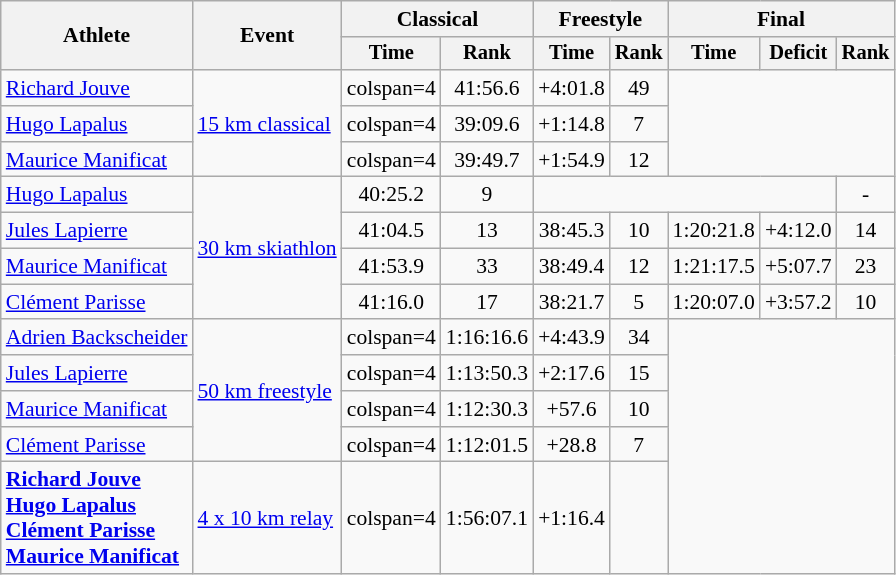<table class="wikitable" style="font-size:90%">
<tr>
<th rowspan=2>Athlete</th>
<th rowspan=2>Event</th>
<th colspan=2>Classical</th>
<th colspan=2>Freestyle</th>
<th colspan=3>Final</th>
</tr>
<tr style="font-size: 95%">
<th>Time</th>
<th>Rank</th>
<th>Time</th>
<th>Rank</th>
<th>Time</th>
<th>Deficit</th>
<th>Rank</th>
</tr>
<tr align=center>
<td align=left><a href='#'>Richard Jouve</a></td>
<td align=left rowspan=3><a href='#'>15 km classical</a></td>
<td>colspan=4 </td>
<td>41:56.6</td>
<td>+4:01.8</td>
<td>49</td>
</tr>
<tr align=center>
<td align=left><a href='#'>Hugo Lapalus</a></td>
<td>colspan=4 </td>
<td>39:09.6</td>
<td>+1:14.8</td>
<td>7</td>
</tr>
<tr align=center>
<td align=left><a href='#'>Maurice Manificat</a></td>
<td>colspan=4 </td>
<td>39:49.7</td>
<td>+1:54.9</td>
<td>12</td>
</tr>
<tr align=center>
<td align=left><a href='#'>Hugo Lapalus</a></td>
<td align=left rowspan=4><a href='#'>30 km skiathlon</a></td>
<td>40:25.2</td>
<td>9</td>
<td colspan=4></td>
<td>-</td>
</tr>
<tr align=center>
<td align=left><a href='#'>Jules Lapierre</a></td>
<td>41:04.5</td>
<td>13</td>
<td>38:45.3</td>
<td>10</td>
<td>1:20:21.8</td>
<td>+4:12.0</td>
<td>14</td>
</tr>
<tr align=center>
<td align=left><a href='#'>Maurice Manificat</a></td>
<td>41:53.9</td>
<td>33</td>
<td>38:49.4</td>
<td>12</td>
<td>1:21:17.5</td>
<td>+5:07.7</td>
<td>23</td>
</tr>
<tr align=center>
<td align=left><a href='#'>Clément Parisse</a></td>
<td>41:16.0</td>
<td>17</td>
<td>38:21.7</td>
<td>5</td>
<td>1:20:07.0</td>
<td>+3:57.2</td>
<td>10</td>
</tr>
<tr align=center>
<td align=left><a href='#'>Adrien Backscheider</a></td>
<td align=left rowspan=4><a href='#'>50 km freestyle</a></td>
<td>colspan=4 </td>
<td>1:16:16.6</td>
<td>+4:43.9</td>
<td>34</td>
</tr>
<tr align=center>
<td align=left><a href='#'>Jules Lapierre</a></td>
<td>colspan=4 </td>
<td>1:13:50.3</td>
<td>+2:17.6</td>
<td>15</td>
</tr>
<tr align=center>
<td align=left><a href='#'>Maurice Manificat</a></td>
<td>colspan=4 </td>
<td>1:12:30.3</td>
<td>+57.6</td>
<td>10</td>
</tr>
<tr align=center>
<td align=left><a href='#'>Clément Parisse</a></td>
<td>colspan=4 </td>
<td>1:12:01.5</td>
<td>+28.8</td>
<td>7</td>
</tr>
<tr align=center>
<td align=left><strong><a href='#'>Richard Jouve</a><br><a href='#'>Hugo Lapalus</a><br><a href='#'>Clément Parisse</a><br><a href='#'>Maurice Manificat</a></strong></td>
<td align=left><a href='#'>4 x 10 km relay</a></td>
<td>colspan=4 </td>
<td>1:56:07.1</td>
<td>+1:16.4</td>
<td></td>
</tr>
</table>
